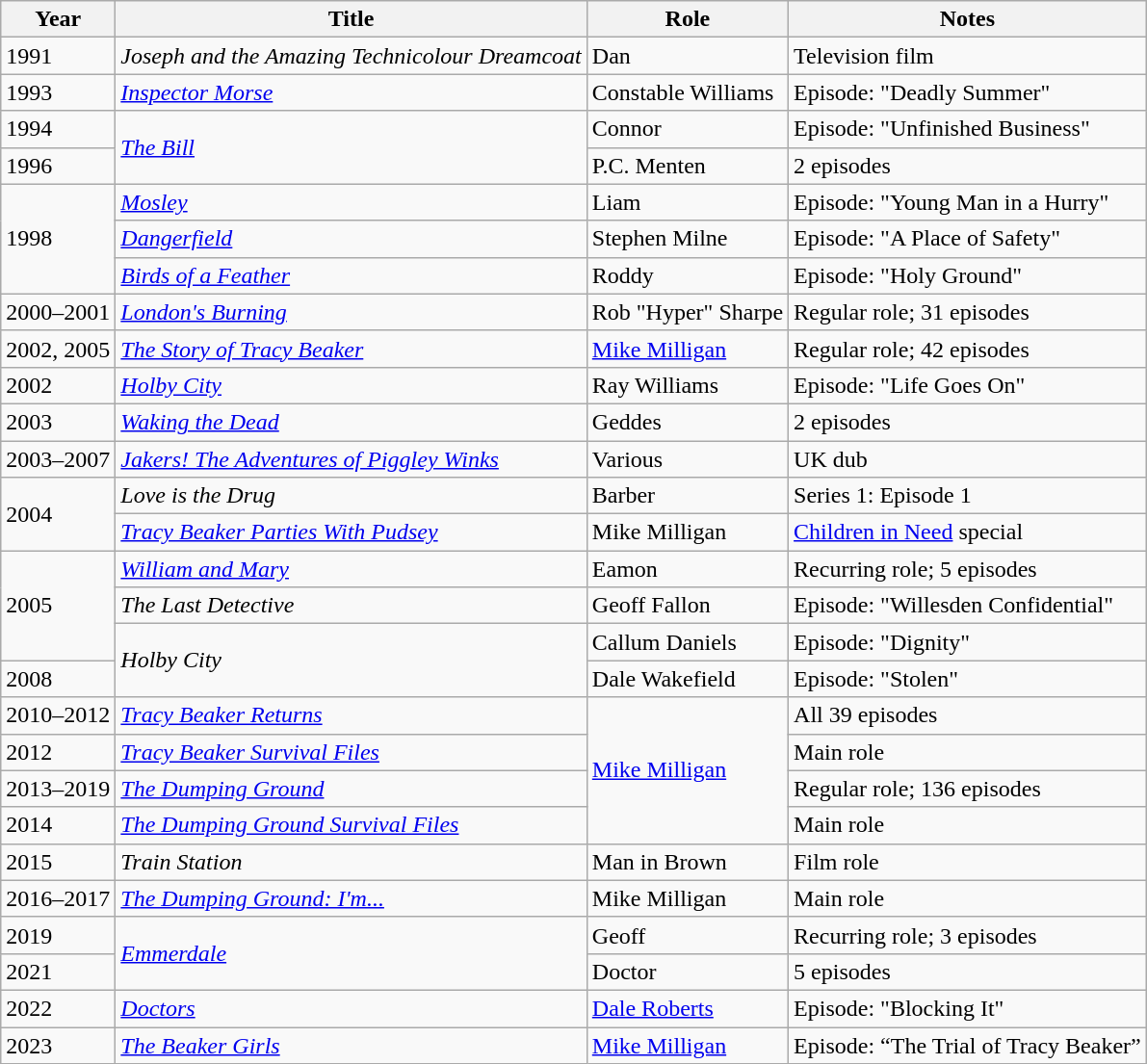<table class="wikitable">
<tr>
<th>Year</th>
<th>Title</th>
<th>Role</th>
<th>Notes</th>
</tr>
<tr>
<td>1991</td>
<td><em>Joseph and the Amazing Technicolour Dreamcoat</em></td>
<td>Dan</td>
<td>Television film</td>
</tr>
<tr>
<td>1993</td>
<td><em><a href='#'>Inspector Morse</a></em></td>
<td>Constable Williams</td>
<td>Episode: "Deadly Summer"</td>
</tr>
<tr>
<td>1994</td>
<td rowspan="2"><em><a href='#'>The Bill</a></em></td>
<td>Connor</td>
<td>Episode: "Unfinished Business"</td>
</tr>
<tr>
<td>1996</td>
<td>P.C. Menten</td>
<td>2 episodes</td>
</tr>
<tr>
<td rowspan="3">1998</td>
<td><em><a href='#'>Mosley</a></em></td>
<td>Liam</td>
<td>Episode: "Young Man in a Hurry"</td>
</tr>
<tr>
<td><em><a href='#'>Dangerfield</a></em></td>
<td>Stephen Milne</td>
<td>Episode: "A Place of Safety"</td>
</tr>
<tr>
<td><em><a href='#'>Birds of a Feather</a></em></td>
<td>Roddy</td>
<td>Episode: "Holy Ground"</td>
</tr>
<tr>
<td>2000–2001</td>
<td><em><a href='#'>London's Burning</a></em></td>
<td>Rob "Hyper" Sharpe</td>
<td>Regular role; 31 episodes</td>
</tr>
<tr>
<td>2002, 2005</td>
<td><em><a href='#'>The Story of Tracy Beaker</a></em></td>
<td><a href='#'>Mike Milligan</a></td>
<td>Regular role; 42 episodes</td>
</tr>
<tr>
<td>2002</td>
<td><em><a href='#'>Holby City</a></em></td>
<td>Ray Williams</td>
<td>Episode: "Life Goes On"</td>
</tr>
<tr>
<td>2003</td>
<td><em><a href='#'>Waking the Dead</a></em></td>
<td>Geddes</td>
<td>2 episodes</td>
</tr>
<tr>
<td>2003–2007</td>
<td><em><a href='#'>Jakers! The Adventures of Piggley Winks</a></em></td>
<td>Various</td>
<td>UK dub</td>
</tr>
<tr>
<td rowspan="2">2004</td>
<td><em>Love is the Drug</em></td>
<td>Barber</td>
<td>Series 1: Episode 1</td>
</tr>
<tr>
<td><em><a href='#'>Tracy Beaker Parties With Pudsey</a></em></td>
<td>Mike Milligan</td>
<td><a href='#'>Children in Need</a> special</td>
</tr>
<tr>
<td rowspan="3">2005</td>
<td><em><a href='#'>William and Mary</a></em></td>
<td>Eamon</td>
<td>Recurring role; 5 episodes</td>
</tr>
<tr>
<td><em>The Last Detective</em></td>
<td>Geoff Fallon</td>
<td>Episode: "Willesden Confidential"</td>
</tr>
<tr>
<td rowspan="2"><em>Holby City</em></td>
<td>Callum Daniels</td>
<td>Episode: "Dignity"</td>
</tr>
<tr>
<td>2008</td>
<td>Dale Wakefield</td>
<td>Episode: "Stolen"</td>
</tr>
<tr>
<td>2010–2012</td>
<td><em><a href='#'>Tracy Beaker Returns</a></em></td>
<td rowspan="4"><a href='#'>Mike Milligan</a></td>
<td>All 39 episodes</td>
</tr>
<tr>
<td>2012</td>
<td><em><a href='#'>Tracy Beaker Survival Files</a></em></td>
<td>Main role</td>
</tr>
<tr>
<td>2013–2019</td>
<td><em><a href='#'>The Dumping Ground</a></em></td>
<td>Regular role; 136 episodes</td>
</tr>
<tr>
<td>2014</td>
<td><em><a href='#'>The Dumping Ground Survival Files</a></em></td>
<td>Main role</td>
</tr>
<tr>
<td>2015</td>
<td><em>Train Station</em></td>
<td>Man in Brown</td>
<td>Film role</td>
</tr>
<tr>
<td>2016–2017</td>
<td><em><a href='#'>The Dumping Ground: I'm...</a></em></td>
<td>Mike Milligan</td>
<td>Main role</td>
</tr>
<tr>
<td>2019</td>
<td rowspan="2"><em><a href='#'>Emmerdale</a></em></td>
<td>Geoff</td>
<td>Recurring role; 3 episodes</td>
</tr>
<tr>
<td>2021</td>
<td>Doctor</td>
<td>5 episodes</td>
</tr>
<tr>
<td>2022</td>
<td><em><a href='#'>Doctors</a></em></td>
<td><a href='#'>Dale Roberts</a></td>
<td>Episode: "Blocking It"</td>
</tr>
<tr>
<td>2023</td>
<td><em><a href='#'>The Beaker Girls</a></em></td>
<td><a href='#'>Mike Milligan</a></td>
<td>Episode: “The Trial of Tracy Beaker”</td>
</tr>
</table>
